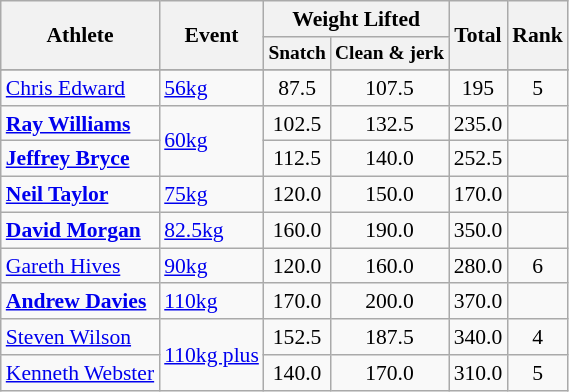<table class="wikitable" style="font-size:90%; text-align:center">
<tr>
<th rowspan=2>Athlete</th>
<th rowspan=2>Event</th>
<th colspan="2">Weight Lifted</th>
<th rowspan="2">Total</th>
<th rowspan="2">Rank</th>
</tr>
<tr style="font-size:90%">
<th>Snatch</th>
<th>Clean & jerk</th>
</tr>
<tr>
</tr>
<tr align=center>
<td align=left><a href='#'>Chris Edward</a></td>
<td align=left><a href='#'>56kg</a></td>
<td>87.5</td>
<td>107.5</td>
<td>195</td>
<td>5</td>
</tr>
<tr align=center>
<td align=left><strong><a href='#'>Ray Williams</a></strong></td>
<td align=left rowspan=2><a href='#'>60kg</a></td>
<td>102.5</td>
<td>132.5</td>
<td>235.0</td>
<td></td>
</tr>
<tr align=center>
<td align=left><strong><a href='#'>Jeffrey Bryce</a></strong></td>
<td>112.5</td>
<td>140.0</td>
<td>252.5</td>
<td></td>
</tr>
<tr align=center>
<td align=left><strong><a href='#'>Neil Taylor</a></strong></td>
<td align=left><a href='#'>75kg</a></td>
<td>120.0</td>
<td>150.0</td>
<td>170.0</td>
<td></td>
</tr>
<tr align=center>
<td align=left><strong><a href='#'>David Morgan</a></strong></td>
<td align=left><a href='#'>82.5kg</a></td>
<td>160.0</td>
<td>190.0</td>
<td>350.0</td>
<td></td>
</tr>
<tr align=center>
<td align=left><a href='#'>Gareth Hives</a></td>
<td align=left><a href='#'>90kg</a></td>
<td>120.0</td>
<td>160.0</td>
<td>280.0</td>
<td>6</td>
</tr>
<tr align=center>
<td align=left><strong><a href='#'>Andrew Davies</a></strong></td>
<td align=left><a href='#'>110kg</a></td>
<td>170.0</td>
<td>200.0</td>
<td>370.0</td>
<td></td>
</tr>
<tr align=center>
<td align=left><a href='#'>Steven Wilson</a></td>
<td align=left rowspan=2><a href='#'>110kg plus</a></td>
<td>152.5</td>
<td>187.5</td>
<td>340.0</td>
<td>4</td>
</tr>
<tr align=center>
<td align=left><a href='#'>Kenneth Webster</a></td>
<td>140.0</td>
<td>170.0</td>
<td>310.0</td>
<td>5</td>
</tr>
</table>
